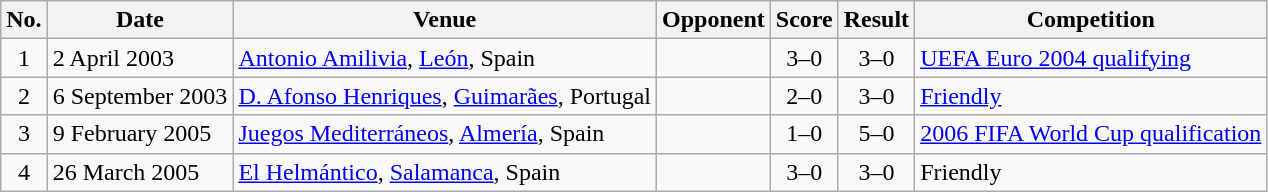<table class="wikitable sortable">
<tr>
<th scope="col">No.</th>
<th scope="col">Date</th>
<th scope="col">Venue</th>
<th scope="col">Opponent</th>
<th scope="col">Score</th>
<th scope="col">Result</th>
<th scope="col">Competition</th>
</tr>
<tr>
<td align="center">1</td>
<td>2 April 2003</td>
<td><a href='#'>Antonio Amilivia</a>, <a href='#'>León</a>, Spain</td>
<td></td>
<td align="center">3–0</td>
<td align="center">3–0</td>
<td><a href='#'>UEFA Euro 2004 qualifying</a></td>
</tr>
<tr>
<td align="center">2</td>
<td>6 September 2003</td>
<td><a href='#'>D. Afonso Henriques</a>, <a href='#'>Guimarães</a>, Portugal</td>
<td></td>
<td align="center">2–0</td>
<td align="center">3–0</td>
<td><a href='#'>Friendly</a></td>
</tr>
<tr>
<td align="center">3</td>
<td>9 February 2005</td>
<td><a href='#'>Juegos Mediterráneos</a>, <a href='#'>Almería</a>, Spain</td>
<td></td>
<td align="center">1–0</td>
<td align="center">5–0</td>
<td><a href='#'>2006 FIFA World Cup qualification</a></td>
</tr>
<tr>
<td align="center">4</td>
<td>26 March 2005</td>
<td><a href='#'>El Helmántico</a>, <a href='#'>Salamanca</a>, Spain</td>
<td></td>
<td align="center">3–0</td>
<td align="center">3–0</td>
<td>Friendly</td>
</tr>
</table>
